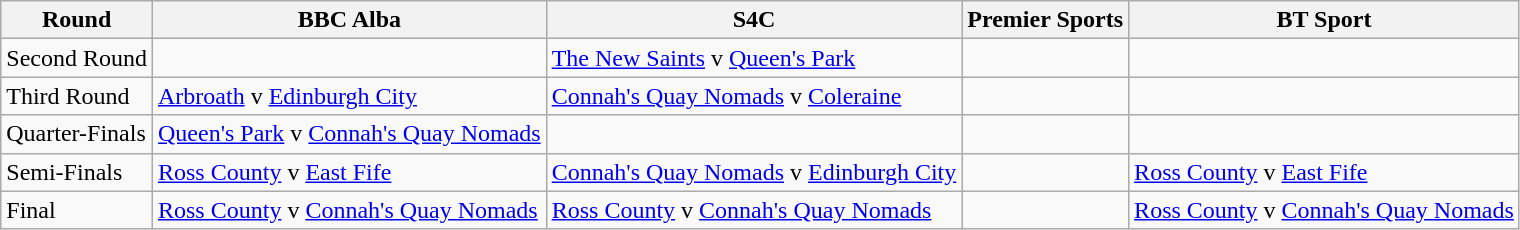<table class="wikitable">
<tr>
<th>Round</th>
<th>BBC Alba</th>
<th>S4C</th>
<th>Premier Sports</th>
<th>BT Sport</th>
</tr>
<tr>
<td>Second Round</td>
<td></td>
<td><a href='#'>The New Saints</a> v <a href='#'>Queen's Park</a></td>
<td></td>
<td></td>
</tr>
<tr>
<td>Third Round</td>
<td><a href='#'>Arbroath</a> v <a href='#'>Edinburgh City</a></td>
<td><a href='#'>Connah's Quay Nomads</a> v <a href='#'>Coleraine</a></td>
<td></td>
<td></td>
</tr>
<tr>
<td>Quarter-Finals</td>
<td><a href='#'>Queen's Park</a> v <a href='#'>Connah's Quay Nomads</a></td>
<td></td>
<td></td>
<td></td>
</tr>
<tr>
<td>Semi-Finals</td>
<td><a href='#'>Ross County</a> v <a href='#'>East Fife</a></td>
<td><a href='#'>Connah's Quay Nomads</a> v <a href='#'>Edinburgh City</a></td>
<td></td>
<td><a href='#'>Ross County</a> v <a href='#'>East Fife</a></td>
</tr>
<tr>
<td>Final</td>
<td><a href='#'>Ross County</a> v <a href='#'>Connah's Quay Nomads</a></td>
<td><a href='#'>Ross County</a> v <a href='#'>Connah's Quay Nomads</a></td>
<td></td>
<td><a href='#'>Ross County</a> v <a href='#'>Connah's Quay Nomads</a></td>
</tr>
</table>
